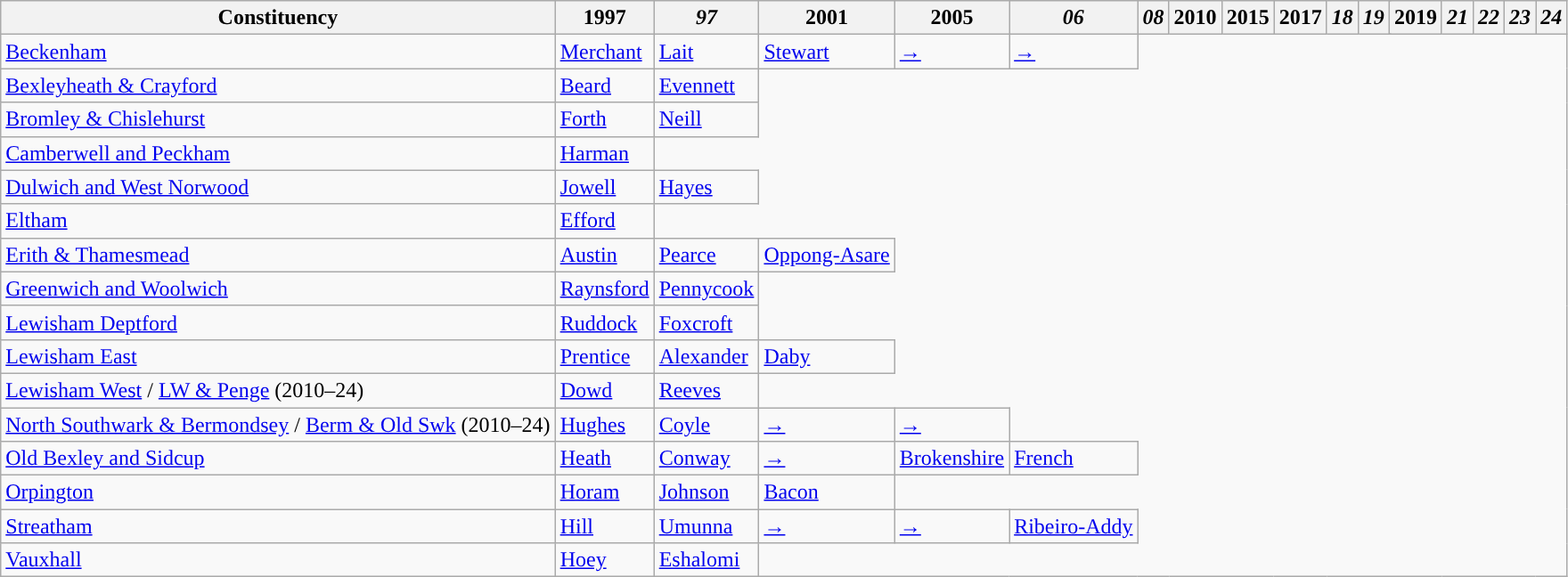<table class="wikitable">
<tr>
<th>Constituency</th>
<th>1997</th>
<th><em>97</em></th>
<th>2001</th>
<th>2005</th>
<th><em>06</em></th>
<th><em>08</em></th>
<th>2010</th>
<th>2015</th>
<th>2017</th>
<th><em>18</em></th>
<th colspan=2><em>19</em></th>
<th>2019</th>
<th><em>21</em></th>
<th><em>22</em></th>
<th><em>23</em></th>
<th><em>24</em></th>
</tr>
<tr>
<td><a href='#'>Beckenham</a></td>
<td><a href='#'>Merchant</a></td>
<td><a href='#'>Lait</a></td>
<td><a href='#'>Stewart</a></td>
<td><a href='#'>→</a></td>
<td><a href='#'>→</a></td>
</tr>
<tr>
<td><a href='#'>Bexleyheath & Crayford</a></td>
<td><a href='#'>Beard</a></td>
<td><a href='#'>Evennett</a></td>
</tr>
<tr>
<td><a href='#'>Bromley & Chislehurst</a></td>
<td><a href='#'>Forth</a></td>
<td><a href='#'>Neill</a></td>
</tr>
<tr>
<td><a href='#'>Camberwell and Peckham</a></td>
<td><a href='#'>Harman</a></td>
</tr>
<tr>
<td><a href='#'>Dulwich and West Norwood</a></td>
<td><a href='#'>Jowell</a></td>
<td><a href='#'>Hayes</a></td>
</tr>
<tr>
<td><a href='#'>Eltham</a></td>
<td><a href='#'>Efford</a></td>
</tr>
<tr>
<td><a href='#'>Erith & Thamesmead</a></td>
<td><a href='#'>Austin</a></td>
<td><a href='#'>Pearce</a></td>
<td><a href='#'>Oppong-Asare</a></td>
</tr>
<tr>
<td><a href='#'>Greenwich and Woolwich</a></td>
<td><a href='#'>Raynsford</a></td>
<td><a href='#'>Pennycook</a></td>
</tr>
<tr>
<td><a href='#'>Lewisham Deptford</a></td>
<td><a href='#'>Ruddock</a></td>
<td><a href='#'>Foxcroft</a></td>
</tr>
<tr>
<td><a href='#'>Lewisham East</a></td>
<td><a href='#'>Prentice</a></td>
<td><a href='#'>Alexander</a></td>
<td><a href='#'>Daby</a></td>
</tr>
<tr>
<td><a href='#'>Lewisham West</a> / <a href='#'>LW & Penge</a> (2010–24)</td>
<td><a href='#'>Dowd</a></td>
<td><a href='#'>Reeves</a></td>
</tr>
<tr>
<td><a href='#'>North Southwark & Bermondsey</a> / <a href='#'>Berm & Old Swk</a> (2010–24)</td>
<td><a href='#'>Hughes</a></td>
<td><a href='#'>Coyle</a></td>
<td><a href='#'>→</a></td>
<td><a href='#'>→</a></td>
</tr>
<tr>
<td><a href='#'>Old Bexley and Sidcup</a></td>
<td><a href='#'>Heath</a></td>
<td><a href='#'>Conway</a></td>
<td><a href='#'>→</a></td>
<td><a href='#'>Brokenshire</a></td>
<td><a href='#'>French</a></td>
</tr>
<tr>
<td><a href='#'>Orpington</a></td>
<td><a href='#'>Horam</a></td>
<td><a href='#'>Johnson</a></td>
<td><a href='#'>Bacon</a></td>
</tr>
<tr>
<td><a href='#'>Streatham</a></td>
<td><a href='#'>Hill</a></td>
<td><a href='#'>Umunna</a></td>
<td><a href='#'>→</a></td>
<td><a href='#'>→</a></td>
<td><a href='#'>Ribeiro-Addy</a></td>
</tr>
<tr>
<td><a href='#'>Vauxhall</a></td>
<td><a href='#'>Hoey</a></td>
<td><a href='#'>Eshalomi</a></td>
</tr>
</table>
